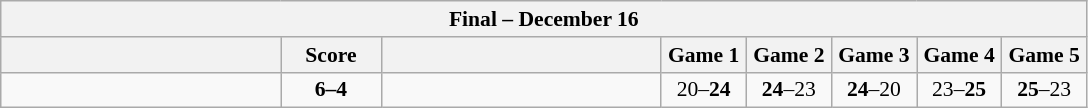<table class="wikitable" style="text-align: center; font-size:90% ">
<tr>
<th colspan=8>Final – December 16</th>
</tr>
<tr>
<th align="right" width="180"></th>
<th width="60">Score</th>
<th align="left" width="180"></th>
<th width="50">Game 1</th>
<th width="50">Game 2</th>
<th width="50">Game 3</th>
<th width="50">Game 4</th>
<th width="50">Game 5</th>
</tr>
<tr>
<td align=left></td>
<td align=center><strong>6–4</strong></td>
<td align=left><strong></strong></td>
<td>20–<strong>24</strong></td>
<td><strong>24</strong>–23</td>
<td><strong>24</strong>–20</td>
<td>23–<strong>25</strong></td>
<td><strong>25</strong>–23</td>
</tr>
</table>
